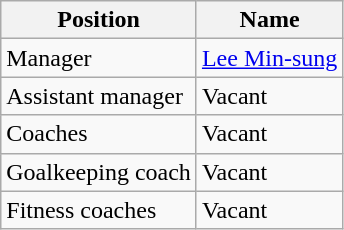<table class="wikitable">
<tr>
<th>Position</th>
<th>Name</th>
</tr>
<tr>
<td>Manager</td>
<td> <a href='#'>Lee Min-sung</a></td>
</tr>
<tr>
<td>Assistant manager</td>
<td>Vacant</td>
</tr>
<tr>
<td>Coaches</td>
<td>Vacant</td>
</tr>
<tr>
<td>Goalkeeping coach</td>
<td>Vacant</td>
</tr>
<tr>
<td>Fitness coaches</td>
<td>Vacant</td>
</tr>
</table>
